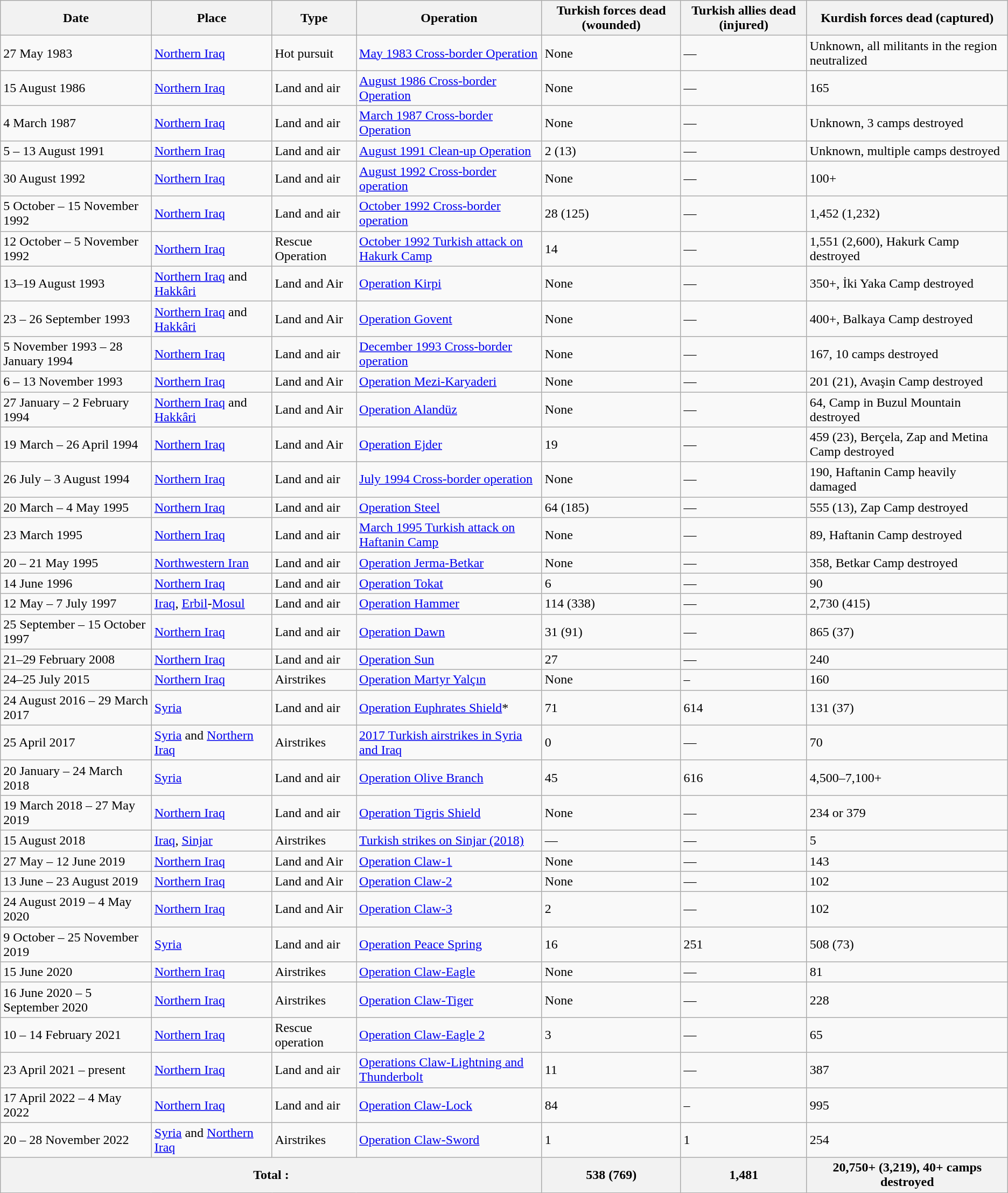<table class="wikitable sortable collapsible">
<tr>
<th>Date</th>
<th>Place</th>
<th>Type</th>
<th>Operation</th>
<th>Turkish forces dead (wounded)</th>
<th>Turkish allies dead (injured)</th>
<th>Kurdish forces dead (captured)</th>
</tr>
<tr>
<td>27 May 1983</td>
<td><a href='#'>Northern Iraq</a></td>
<td>Hot pursuit</td>
<td><a href='#'>May 1983 Cross-border Operation</a></td>
<td>None</td>
<td>—</td>
<td>Unknown, all militants in the region neutralized</td>
</tr>
<tr>
<td>15 August 1986</td>
<td><a href='#'>Northern Iraq</a></td>
<td>Land and air</td>
<td><a href='#'>August 1986 Cross-border Operation</a></td>
<td>None</td>
<td>—</td>
<td>165</td>
</tr>
<tr>
<td>4 March 1987</td>
<td><a href='#'>Northern Iraq</a></td>
<td>Land and air</td>
<td><a href='#'>March 1987 Cross-border Operation</a></td>
<td>None</td>
<td>—</td>
<td>Unknown, 3 camps destroyed</td>
</tr>
<tr>
<td>5 – 13 August 1991</td>
<td><a href='#'>Northern Iraq</a></td>
<td>Land and air</td>
<td><a href='#'>August 1991 Clean-up Operation</a></td>
<td>2 (13)</td>
<td>—</td>
<td>Unknown, multiple camps destroyed</td>
</tr>
<tr>
<td>30 August 1992</td>
<td><a href='#'>Northern Iraq</a></td>
<td>Land and air</td>
<td><a href='#'>August 1992 Cross-border operation</a></td>
<td>None</td>
<td>—</td>
<td>100+</td>
</tr>
<tr>
<td>5 October – 15 November 1992</td>
<td><a href='#'>Northern Iraq</a></td>
<td>Land and air</td>
<td><a href='#'>October 1992 Cross-border operation</a></td>
<td>28 (125)</td>
<td>—</td>
<td>1,452 (1,232)</td>
</tr>
<tr>
<td>12 October – 5 November 1992</td>
<td><a href='#'>Northern Iraq</a></td>
<td>Rescue Operation</td>
<td><a href='#'>October 1992 Turkish attack on Hakurk Camp</a></td>
<td>14</td>
<td>—</td>
<td>1,551 (2,600), Hakurk Camp destroyed</td>
</tr>
<tr>
<td>13–19 August  1993</td>
<td><a href='#'>Northern Iraq</a> and <a href='#'>Hakkâri</a></td>
<td>Land and Air</td>
<td><a href='#'>Operation Kirpi</a></td>
<td>None</td>
<td>—</td>
<td>350+, İki Yaka Camp destroyed</td>
</tr>
<tr>
<td>23 – 26 September 1993</td>
<td><a href='#'>Northern Iraq</a> and <a href='#'>Hakkâri</a></td>
<td>Land and Air</td>
<td><a href='#'>Operation Govent</a></td>
<td>None</td>
<td>—</td>
<td>400+, Balkaya Camp destroyed</td>
</tr>
<tr>
<td>5 November 1993 – 28 January 1994</td>
<td><a href='#'>Northern Iraq</a></td>
<td>Land and air</td>
<td><a href='#'>December 1993 Cross-border operation</a></td>
<td>None</td>
<td>—</td>
<td>167, 10 camps destroyed</td>
</tr>
<tr>
<td>6 – 13 November 1993</td>
<td><a href='#'>Northern Iraq</a></td>
<td>Land and Air</td>
<td><a href='#'>Operation Mezi-Karyaderi</a></td>
<td>None</td>
<td>—</td>
<td>201 (21), Avaşin Camp destroyed</td>
</tr>
<tr>
<td>27 January – 2 February 1994</td>
<td><a href='#'>Northern Iraq</a> and <a href='#'>Hakkâri</a></td>
<td>Land and Air</td>
<td><a href='#'>Operation Alandüz</a></td>
<td>None</td>
<td>—</td>
<td>64, Camp in Buzul Mountain destroyed</td>
</tr>
<tr>
<td>19 March – 26 April 1994</td>
<td><a href='#'>Northern Iraq</a></td>
<td>Land and Air</td>
<td><a href='#'>Operation Ejder</a></td>
<td>19</td>
<td>—</td>
<td>459 (23), Berçela, Zap and Metina Camp destroyed</td>
</tr>
<tr>
<td>26 July – 3 August 1994</td>
<td><a href='#'>Northern Iraq</a></td>
<td>Land and air</td>
<td><a href='#'>July 1994 Cross-border operation</a></td>
<td>None</td>
<td>—</td>
<td>190, Haftanin Camp heavily damaged</td>
</tr>
<tr>
<td>20 March – 4 May 1995</td>
<td><a href='#'>Northern Iraq</a></td>
<td>Land and air</td>
<td><a href='#'>Operation Steel</a></td>
<td>64 (185)</td>
<td>—</td>
<td>555 (13), Zap Camp destroyed</td>
</tr>
<tr>
<td>23 March 1995</td>
<td><a href='#'>Northern Iraq</a></td>
<td>Land and air</td>
<td><a href='#'>March 1995 Turkish attack on Haftanin Camp</a></td>
<td>None</td>
<td>—</td>
<td>89, Haftanin Camp destroyed</td>
</tr>
<tr>
<td>20 – 21 May 1995</td>
<td><a href='#'>Northwestern Iran</a></td>
<td>Land and air</td>
<td><a href='#'>Operation Jerma-Betkar</a></td>
<td>None</td>
<td>—</td>
<td>358, Betkar Camp destroyed</td>
</tr>
<tr>
<td>14 June 1996</td>
<td><a href='#'>Northern Iraq</a></td>
<td>Land and air</td>
<td><a href='#'>Operation Tokat</a></td>
<td>6</td>
<td>—</td>
<td>90</td>
</tr>
<tr>
<td>12 May – 7 July 1997</td>
<td><a href='#'>Iraq</a>, <a href='#'>Erbil</a>-<a href='#'>Mosul</a></td>
<td>Land and air</td>
<td><a href='#'>Operation Hammer</a></td>
<td>114 (338)</td>
<td>—</td>
<td>2,730 (415)</td>
</tr>
<tr>
<td>25 September – 15 October 1997</td>
<td><a href='#'>Northern Iraq</a></td>
<td>Land and air</td>
<td><a href='#'>Operation Dawn</a></td>
<td>31 (91)</td>
<td>—</td>
<td>865 (37)</td>
</tr>
<tr>
<td>21–29 February 2008</td>
<td><a href='#'>Northern Iraq</a></td>
<td>Land and air</td>
<td><a href='#'>Operation Sun</a></td>
<td>27</td>
<td>—</td>
<td>240</td>
</tr>
<tr>
<td>24–25 July 2015</td>
<td><a href='#'>Northern Iraq</a></td>
<td>Airstrikes</td>
<td><a href='#'>Operation Martyr Yalçın</a></td>
<td>None</td>
<td>–</td>
<td>160</td>
</tr>
<tr>
<td>24 August 2016 – 29 March 2017</td>
<td><a href='#'>Syria</a></td>
<td>Land and air</td>
<td><a href='#'>Operation Euphrates Shield</a>*</td>
<td>71</td>
<td>614</td>
<td>131 (37)</td>
</tr>
<tr>
<td>25 April 2017</td>
<td><a href='#'>Syria</a> and <a href='#'>Northern Iraq</a></td>
<td>Airstrikes</td>
<td><a href='#'>2017 Turkish airstrikes in Syria and Iraq</a></td>
<td>0</td>
<td>—</td>
<td>70</td>
</tr>
<tr>
<td>20 January – 24 March 2018</td>
<td><a href='#'>Syria</a></td>
<td>Land and air</td>
<td><a href='#'>Operation Olive Branch</a></td>
<td>45</td>
<td>616</td>
<td>4,500–7,100+</td>
</tr>
<tr>
<td>19 March 2018 – 27 May 2019</td>
<td><a href='#'>Northern Iraq</a></td>
<td>Land and air</td>
<td><a href='#'>Operation Tigris Shield</a></td>
<td>None</td>
<td>—</td>
<td>234 or 379</td>
</tr>
<tr>
<td>15 August 2018</td>
<td><a href='#'>Iraq</a>, <a href='#'>Sinjar</a></td>
<td>Airstrikes</td>
<td><a href='#'>Turkish strikes on Sinjar (2018)</a></td>
<td>—</td>
<td>—</td>
<td>5</td>
</tr>
<tr>
<td>27 May – 12 June 2019</td>
<td><a href='#'>Northern Iraq</a></td>
<td>Land and Air</td>
<td><a href='#'>Operation Claw-1</a></td>
<td>None</td>
<td>—</td>
<td>143</td>
</tr>
<tr>
<td>13 June – 23 August 2019</td>
<td><a href='#'>Northern Iraq</a></td>
<td>Land and Air</td>
<td><a href='#'>Operation Claw-2</a></td>
<td>None</td>
<td>—</td>
<td>102</td>
</tr>
<tr>
<td>24 August 2019 – 4 May 2020</td>
<td><a href='#'>Northern Iraq</a></td>
<td>Land and Air</td>
<td><a href='#'>Operation Claw-3</a></td>
<td>2</td>
<td>—</td>
<td>102</td>
</tr>
<tr>
<td>9 October – 25 November 2019</td>
<td><a href='#'>Syria</a></td>
<td>Land and air</td>
<td><a href='#'>Operation Peace Spring</a></td>
<td>16</td>
<td>251</td>
<td>508 (73)</td>
</tr>
<tr>
<td>15 June 2020</td>
<td><a href='#'>Northern Iraq</a></td>
<td>Airstrikes</td>
<td><a href='#'>Operation Claw-Eagle</a></td>
<td>None</td>
<td>—</td>
<td>81</td>
</tr>
<tr>
<td>16 June 2020 – 5 September 2020</td>
<td><a href='#'>Northern Iraq</a></td>
<td>Airstrikes</td>
<td><a href='#'>Operation Claw-Tiger</a></td>
<td>None</td>
<td>—</td>
<td>228</td>
</tr>
<tr>
<td>10 – 14 February 2021</td>
<td><a href='#'>Northern Iraq</a></td>
<td>Rescue operation</td>
<td><a href='#'>Operation Claw-Eagle 2</a></td>
<td>3</td>
<td>—</td>
<td>65</td>
</tr>
<tr>
<td>23 April 2021 – present</td>
<td><a href='#'>Northern Iraq</a></td>
<td>Land and air</td>
<td><a href='#'>Operations Claw-Lightning and Thunderbolt</a></td>
<td>11</td>
<td>—</td>
<td>387</td>
</tr>
<tr>
<td>17 April 2022 – 4 May 2022</td>
<td><a href='#'>Northern Iraq</a></td>
<td>Land and air</td>
<td><a href='#'>Operation Claw-Lock</a></td>
<td>84</td>
<td>–</td>
<td>995</td>
</tr>
<tr>
<td>20 – 28 November 2022</td>
<td><a href='#'>Syria</a> and <a href='#'>Northern Iraq</a></td>
<td>Airstrikes</td>
<td><a href='#'>Operation Claw-Sword</a></td>
<td>1</td>
<td>1</td>
<td>254</td>
</tr>
<tr>
<th colspan="4">Total  :</th>
<th>538 (769)</th>
<th>1,481</th>
<th>20,750+ (3,219), 40+ camps destroyed</th>
</tr>
</table>
